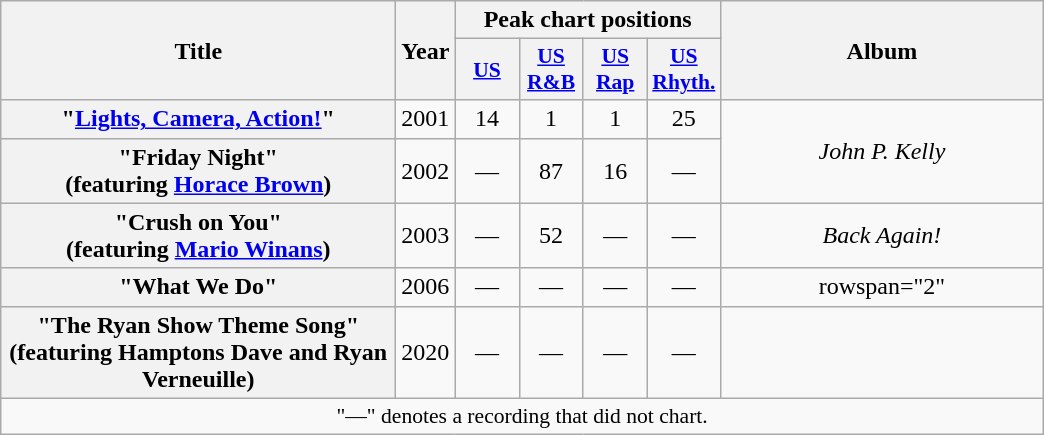<table class="wikitable plainrowheaders" style="text-align:center;">
<tr>
<th scope="col" rowspan="2" style="width:16em;">Title</th>
<th scope="col" rowspan="2" style="width:1em;">Year</th>
<th scope="col" colspan="4">Peak chart positions</th>
<th scope="col" rowspan="2" style="width:13em;">Album</th>
</tr>
<tr>
<th scope="col" style="width:2.5em;font-size:90%;"><a href='#'>US</a><br></th>
<th scope="col" style="width:2.5em;font-size:90%;"><a href='#'>US<br>R&B</a><br></th>
<th scope="col" style="width:2.5em;font-size:90%;"><a href='#'>US<br>Rap</a><br></th>
<th scope="col" style="width:2.5em;font-size:90%;"><a href='#'>US<br>Rhyth.</a><br></th>
</tr>
<tr>
<th scope="row">"<a href='#'>Lights, Camera, Action!</a>"</th>
<td>2001</td>
<td>14</td>
<td>1</td>
<td>1</td>
<td>25</td>
<td rowspan="2"><em>John P. Kelly</em></td>
</tr>
<tr>
<th scope="row">"Friday Night"<br><span>(featuring <a href='#'>Horace Brown</a>)</span></th>
<td>2002</td>
<td>—</td>
<td>87</td>
<td>16</td>
<td>—</td>
</tr>
<tr>
<th scope="row">"Crush on You"<br><span>(featuring <a href='#'>Mario Winans</a>)</span></th>
<td>2003</td>
<td>—</td>
<td>52</td>
<td>—</td>
<td>—</td>
<td><em>Back Again!</em></td>
</tr>
<tr>
<th scope="row">"What We Do"</th>
<td>2006</td>
<td>—</td>
<td>—</td>
<td>—</td>
<td>—</td>
<td>rowspan="2" </td>
</tr>
<tr>
<th scope="row">"The Ryan Show Theme Song"<br><span>(featuring Hamptons Dave and Ryan Verneuille)</span></th>
<td>2020</td>
<td>—</td>
<td>—</td>
<td>—</td>
<td>—</td>
</tr>
<tr>
<td colspan="14" style="font-size:90%">"—" denotes a recording that did not chart.</td>
</tr>
</table>
